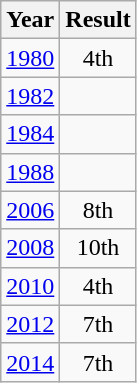<table class="wikitable" style="text-align:center">
<tr>
<th>Year</th>
<th>Result</th>
</tr>
<tr>
<td><a href='#'>1980</a></td>
<td>4th</td>
</tr>
<tr>
<td><a href='#'>1982</a></td>
<td></td>
</tr>
<tr>
<td><a href='#'>1984</a></td>
<td></td>
</tr>
<tr>
<td><a href='#'>1988</a></td>
<td></td>
</tr>
<tr>
<td><a href='#'>2006</a></td>
<td>8th</td>
</tr>
<tr>
<td><a href='#'>2008</a></td>
<td>10th</td>
</tr>
<tr>
<td><a href='#'>2010</a></td>
<td>4th</td>
</tr>
<tr>
<td><a href='#'>2012</a></td>
<td>7th</td>
</tr>
<tr>
<td><a href='#'>2014</a></td>
<td>7th</td>
</tr>
</table>
